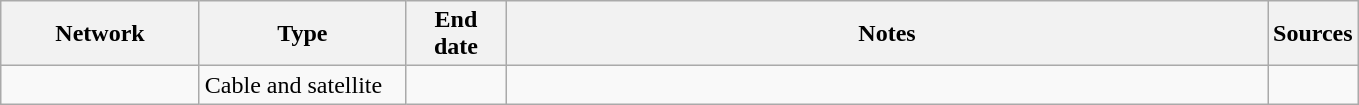<table class="wikitable">
<tr>
<th style="text-align:center; width:125px">Network</th>
<th style="text-align:center; width:130px">Type</th>
<th style="text-align:center; width:60px">End date</th>
<th style="text-align:center; width:500px">Notes</th>
<th style="text-align:center; width:30px">Sources</th>
</tr>
<tr>
<td><a href='#'></a></td>
<td>Cable and satellite</td>
<td></td>
<td></td>
<td></td>
</tr>
</table>
